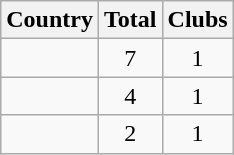<table class="wikitable sortable">
<tr>
<th>Country</th>
<th>Total</th>
<th>Clubs</th>
</tr>
<tr>
<td></td>
<td align="center">7</td>
<td align="center">1</td>
</tr>
<tr>
<td></td>
<td align="center">4</td>
<td align="center">1</td>
</tr>
<tr>
<td></td>
<td align="center">2</td>
<td align="center">1</td>
</tr>
</table>
